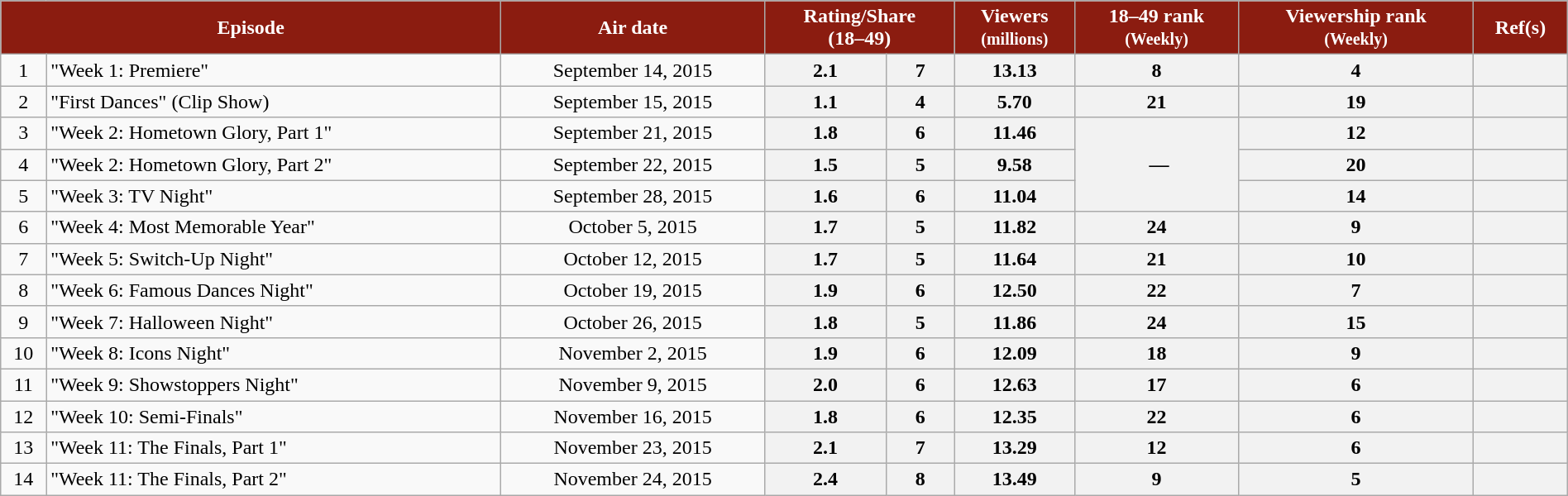<table class="wikitable" style="text-align:center; font-size:100%; width: 100%">
<tr>
<th style="background:#8b1c10; color:white;" colspan="2">Episode</th>
<th style="background:#8b1c10; color:white;">Air date</th>
<th style="background:#8b1c10; color:white;" colspan="2">Rating/Share<br>(18–49)</th>
<th style="background:#8b1c10; color:white;">Viewers<br><small>(millions)</small></th>
<th style="background:#8b1c10; color:white;">18–49 rank<br><small>(Weekly)</small></th>
<th style="background:#8b1c10; color:white;">Viewership rank<br><small>(Weekly)</small></th>
<th style="background:#8b1c10; color:white;">Ref(s)</th>
</tr>
<tr>
<td>1</td>
<td style="text-align:left;">"Week 1: Premiere"</td>
<td>September 14, 2015</td>
<th>2.1</th>
<th>7</th>
<th>13.13</th>
<th>8</th>
<th>4</th>
<th></th>
</tr>
<tr>
<td>2</td>
<td style="text-align:left;">"First Dances" (Clip Show)</td>
<td>September 15, 2015</td>
<th>1.1</th>
<th>4</th>
<th>5.70</th>
<th>21</th>
<th>19</th>
<th></th>
</tr>
<tr>
<td>3</td>
<td style="text-align:left;">"Week 2: Hometown Glory, Part 1"</td>
<td>September 21, 2015</td>
<th>1.8</th>
<th>6</th>
<th>11.46</th>
<th rowspan="3"> —</th>
<th>12</th>
<th></th>
</tr>
<tr>
<td>4</td>
<td style="text-align:left;">"Week 2: Hometown Glory, Part 2"</td>
<td>September 22, 2015</td>
<th>1.5</th>
<th>5</th>
<th>9.58</th>
<th>20</th>
<th></th>
</tr>
<tr>
<td>5</td>
<td style="text-align:left;">"Week 3: TV Night"</td>
<td>September 28, 2015</td>
<th>1.6</th>
<th>6</th>
<th>11.04</th>
<th>14</th>
<th></th>
</tr>
<tr>
<td>6</td>
<td style="text-align:left;">"Week 4: Most Memorable Year"</td>
<td>October 5, 2015</td>
<th>1.7</th>
<th>5</th>
<th>11.82</th>
<th>24</th>
<th>9</th>
<th></th>
</tr>
<tr>
<td>7</td>
<td style="text-align:left;">"Week 5: Switch-Up Night"</td>
<td>October 12, 2015</td>
<th>1.7</th>
<th>5</th>
<th>11.64</th>
<th>21</th>
<th>10</th>
<th></th>
</tr>
<tr>
<td>8</td>
<td style="text-align:left;">"Week 6: Famous Dances Night"</td>
<td>October 19, 2015</td>
<th>1.9</th>
<th>6</th>
<th>12.50</th>
<th>22</th>
<th>7</th>
<th></th>
</tr>
<tr>
<td>9</td>
<td style="text-align:left;">"Week 7: Halloween Night"</td>
<td>October 26, 2015</td>
<th>1.8</th>
<th>5</th>
<th>11.86</th>
<th>24</th>
<th>15</th>
<th></th>
</tr>
<tr>
<td>10</td>
<td style="text-align:left;">"Week 8: Icons Night"</td>
<td>November 2, 2015</td>
<th>1.9</th>
<th>6</th>
<th>12.09</th>
<th>18</th>
<th>9</th>
<th></th>
</tr>
<tr>
<td>11</td>
<td style="text-align:left;">"Week 9: Showstoppers Night"</td>
<td>November 9, 2015</td>
<th>2.0</th>
<th>6</th>
<th>12.63</th>
<th>17</th>
<th>6</th>
<th></th>
</tr>
<tr>
<td>12</td>
<td style="text-align:left;">"Week 10: Semi-Finals"</td>
<td>November 16, 2015</td>
<th>1.8</th>
<th>6</th>
<th>12.35</th>
<th>22</th>
<th>6</th>
<th></th>
</tr>
<tr>
<td>13</td>
<td style="text-align:left;">"Week 11: The Finals, Part 1"</td>
<td>November 23, 2015</td>
<th>2.1</th>
<th>7</th>
<th>13.29</th>
<th>12</th>
<th>6</th>
<th></th>
</tr>
<tr>
<td>14</td>
<td style="text-align:left;">"Week 11: The Finals, Part 2"</td>
<td>November 24, 2015</td>
<th>2.4</th>
<th>8</th>
<th>13.49</th>
<th>9</th>
<th>5</th>
<th></th>
</tr>
</table>
